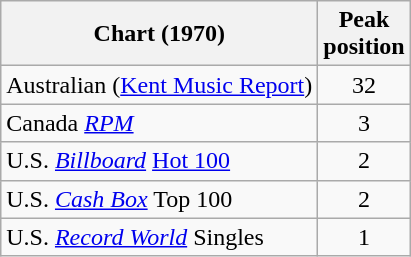<table class="wikitable sortable">
<tr>
<th align="left">Chart (1970)</th>
<th align="left">Peak<br>position</th>
</tr>
<tr>
<td>Australian (<a href='#'>Kent Music Report</a>)</td>
<td style="text-align:center;">32</td>
</tr>
<tr>
<td align="left">Canada <a href='#'><em>RPM</em></a></td>
<td style="text-align:center;">3</td>
</tr>
<tr>
<td align="left">U.S. <em><a href='#'>Billboard</a></em> <a href='#'>Hot 100</a></td>
<td style="text-align:center;">2</td>
</tr>
<tr>
<td align="left">U.S. <em><a href='#'>Cash Box</a></em> Top 100</td>
<td style="text-align:center;">2</td>
</tr>
<tr>
<td align="left">U.S. <em><a href='#'>Record World</a></em> Singles</td>
<td style="text-align:center;">1</td>
</tr>
</table>
